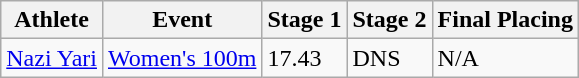<table class="wikitable">
<tr>
<th>Athlete</th>
<th>Event</th>
<th>Stage 1</th>
<th>Stage 2</th>
<th>Final Placing</th>
</tr>
<tr>
<td><a href='#'>Nazi Yari</a></td>
<td><a href='#'>Women's 100m</a></td>
<td>17.43</td>
<td>DNS</td>
<td>N/A</td>
</tr>
</table>
